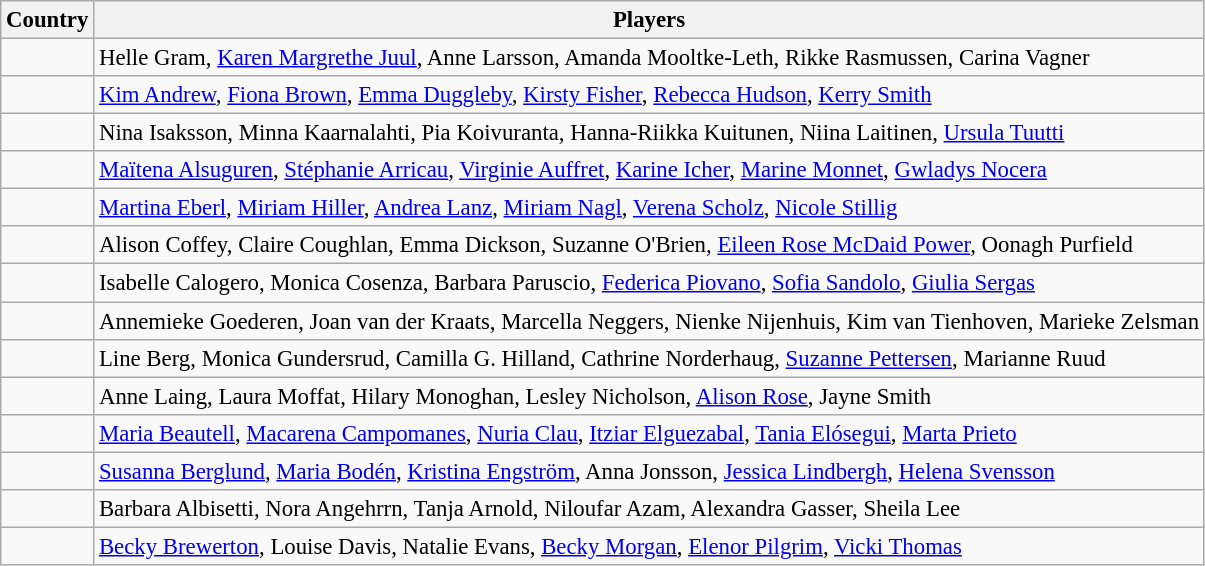<table class="wikitable" style="font-size:95%;">
<tr>
<th>Country</th>
<th>Players</th>
</tr>
<tr>
<td></td>
<td>Helle Gram, <a href='#'>Karen Margrethe Juul</a>, Anne Larsson, Amanda Mooltke-Leth, Rikke Rasmussen, Carina Vagner</td>
</tr>
<tr>
<td></td>
<td><a href='#'>Kim Andrew</a>, <a href='#'>Fiona Brown</a>, <a href='#'>Emma Duggleby</a>, <a href='#'>Kirsty Fisher</a>, <a href='#'>Rebecca Hudson</a>, <a href='#'>Kerry Smith</a></td>
</tr>
<tr>
<td></td>
<td>Nina Isaksson, Minna Kaarnalahti, Pia Koivuranta, Hanna-Riikka Kuitunen, Niina Laitinen, <a href='#'>Ursula Tuutti</a></td>
</tr>
<tr>
<td></td>
<td><a href='#'>Maïtena Alsuguren</a>, <a href='#'>Stéphanie Arricau</a>, <a href='#'>Virginie Auffret</a>, <a href='#'>Karine Icher</a>, <a href='#'>Marine Monnet</a>, <a href='#'>Gwladys Nocera</a></td>
</tr>
<tr>
<td></td>
<td><a href='#'>Martina Eberl</a>, <a href='#'>Miriam Hiller</a>, <a href='#'>Andrea Lanz</a>, <a href='#'>Miriam Nagl</a>, <a href='#'>Verena Scholz</a>, <a href='#'>Nicole Stillig</a></td>
</tr>
<tr>
<td></td>
<td>Alison Coffey, Claire Coughlan, Emma Dickson, Suzanne O'Brien, <a href='#'>Eileen Rose McDaid Power</a>, Oonagh Purfield</td>
</tr>
<tr>
<td></td>
<td>Isabelle Calogero, Monica Cosenza, Barbara Paruscio, <a href='#'>Federica Piovano</a>, <a href='#'>Sofia Sandolo</a>, <a href='#'>Giulia Sergas</a></td>
</tr>
<tr>
<td></td>
<td>Annemieke Goederen, Joan van der Kraats, Marcella Neggers, Nienke Nijenhuis, Kim van Tienhoven, Marieke Zelsman</td>
</tr>
<tr>
<td></td>
<td>Line Berg, Monica Gundersrud, Camilla G. Hilland, Cathrine Norderhaug, <a href='#'>Suzanne Pettersen</a>, Marianne Ruud</td>
</tr>
<tr>
<td></td>
<td>Anne Laing, Laura Moffat, Hilary Monoghan, Lesley Nicholson, <a href='#'>Alison Rose</a>, Jayne Smith</td>
</tr>
<tr>
<td></td>
<td><a href='#'>Maria Beautell</a>, <a href='#'>Macarena Campomanes</a>, <a href='#'>Nuria Clau</a>, <a href='#'>Itziar Elguezabal</a>, <a href='#'>Tania Elósegui</a>, <a href='#'>Marta Prieto</a></td>
</tr>
<tr>
<td></td>
<td><a href='#'>Susanna Berglund</a>, <a href='#'>Maria Bodén</a>, <a href='#'>Kristina Engström</a>, Anna Jonsson, <a href='#'>Jessica Lindbergh</a>, <a href='#'>Helena Svensson</a></td>
</tr>
<tr>
<td></td>
<td>Barbara Albisetti, Nora Angehrrn, Tanja Arnold, Niloufar Azam, Alexandra Gasser, Sheila Lee</td>
</tr>
<tr>
<td></td>
<td><a href='#'>Becky Brewerton</a>, Louise Davis, Natalie Evans, <a href='#'>Becky Morgan</a>, <a href='#'>Elenor Pilgrim</a>, <a href='#'>Vicki Thomas</a></td>
</tr>
</table>
